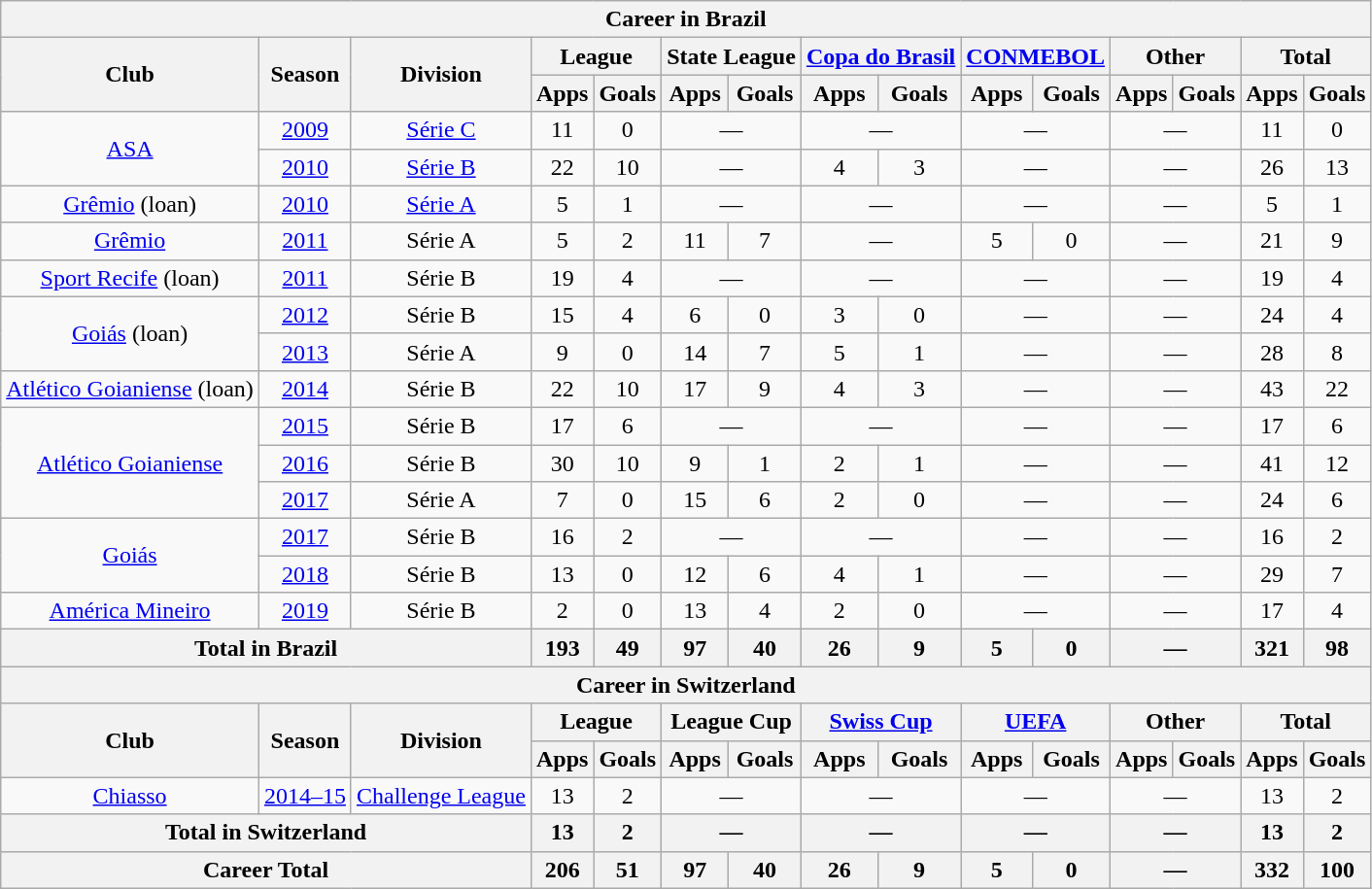<table class="wikitable" style="text-align: center;">
<tr>
<th colspan="15">Career in Brazil</th>
</tr>
<tr>
<th rowspan="2">Club</th>
<th rowspan="2">Season</th>
<th rowspan="2">Division</th>
<th colspan="2">League</th>
<th colspan="2">State League</th>
<th colspan="2"><a href='#'>Copa do Brasil</a></th>
<th colspan="2"><a href='#'>CONMEBOL</a></th>
<th colspan="2">Other</th>
<th colspan="2">Total</th>
</tr>
<tr>
<th>Apps</th>
<th>Goals</th>
<th>Apps</th>
<th>Goals</th>
<th>Apps</th>
<th>Goals</th>
<th>Apps</th>
<th>Goals</th>
<th>Apps</th>
<th>Goals</th>
<th>Apps</th>
<th>Goals</th>
</tr>
<tr>
<td rowspan=2><a href='#'>ASA</a></td>
<td><a href='#'>2009</a></td>
<td><a href='#'>Série C</a></td>
<td>11</td>
<td>0</td>
<td colspan=2>—</td>
<td colspan=2>—</td>
<td colspan=2>—</td>
<td colspan=2>—</td>
<td>11</td>
<td>0</td>
</tr>
<tr>
<td><a href='#'>2010</a></td>
<td><a href='#'>Série B</a></td>
<td>22</td>
<td>10</td>
<td colspan=2>—</td>
<td>4</td>
<td>3</td>
<td colspan=2>—</td>
<td colspan=2>—</td>
<td>26</td>
<td>13</td>
</tr>
<tr>
<td><a href='#'>Grêmio</a> (loan)</td>
<td><a href='#'>2010</a></td>
<td><a href='#'>Série A</a></td>
<td>5</td>
<td>1</td>
<td colspan=2>—</td>
<td colspan=2>—</td>
<td colspan=2>—</td>
<td colspan=2>—</td>
<td>5</td>
<td>1</td>
</tr>
<tr>
<td><a href='#'>Grêmio</a></td>
<td><a href='#'>2011</a></td>
<td>Série A</td>
<td>5</td>
<td>2</td>
<td>11</td>
<td>7</td>
<td colspan=2>—</td>
<td>5</td>
<td>0</td>
<td colspan=2>—</td>
<td>21</td>
<td>9</td>
</tr>
<tr>
<td><a href='#'>Sport Recife</a> (loan)</td>
<td><a href='#'>2011</a></td>
<td>Série B</td>
<td>19</td>
<td>4</td>
<td colspan=2>—</td>
<td colspan=2>—</td>
<td colspan=2>—</td>
<td colspan=2>—</td>
<td>19</td>
<td>4</td>
</tr>
<tr>
<td rowspan=2><a href='#'>Goiás</a> (loan)</td>
<td><a href='#'>2012</a></td>
<td>Série B</td>
<td>15</td>
<td>4</td>
<td>6</td>
<td>0</td>
<td>3</td>
<td>0</td>
<td colspan=2>—</td>
<td colspan=2>—</td>
<td>24</td>
<td>4</td>
</tr>
<tr>
<td><a href='#'>2013</a></td>
<td>Série A</td>
<td>9</td>
<td>0</td>
<td>14</td>
<td>7</td>
<td>5</td>
<td>1</td>
<td colspan=2>—</td>
<td colspan=2>—</td>
<td>28</td>
<td>8</td>
</tr>
<tr>
<td><a href='#'>Atlético Goianiense</a> (loan)</td>
<td><a href='#'>2014</a></td>
<td>Série B</td>
<td>22</td>
<td>10</td>
<td>17</td>
<td>9</td>
<td>4</td>
<td>3</td>
<td colspan=2>—</td>
<td colspan=2>—</td>
<td>43</td>
<td>22</td>
</tr>
<tr>
<td rowspan=3><a href='#'>Atlético Goianiense</a></td>
<td><a href='#'>2015</a></td>
<td>Série B</td>
<td>17</td>
<td>6</td>
<td colspan=2>—</td>
<td colspan=2>—</td>
<td colspan=2>—</td>
<td colspan=2>—</td>
<td>17</td>
<td>6</td>
</tr>
<tr>
<td><a href='#'>2016</a></td>
<td>Série B</td>
<td>30</td>
<td>10</td>
<td>9</td>
<td>1</td>
<td>2</td>
<td>1</td>
<td colspan=2>—</td>
<td colspan=2>—</td>
<td>41</td>
<td>12</td>
</tr>
<tr>
<td><a href='#'>2017</a></td>
<td>Série A</td>
<td>7</td>
<td>0</td>
<td>15</td>
<td>6</td>
<td>2</td>
<td>0</td>
<td colspan=2>—</td>
<td colspan=2>—</td>
<td>24</td>
<td>6</td>
</tr>
<tr>
<td rowspan=2><a href='#'>Goiás</a></td>
<td><a href='#'>2017</a></td>
<td>Série B</td>
<td>16</td>
<td>2</td>
<td colspan=2>—</td>
<td colspan=2>—</td>
<td colspan=2>—</td>
<td colspan=2>—</td>
<td>16</td>
<td>2</td>
</tr>
<tr>
<td><a href='#'>2018</a></td>
<td>Série B</td>
<td>13</td>
<td>0</td>
<td>12</td>
<td>6</td>
<td>4</td>
<td>1</td>
<td colspan=2>—</td>
<td colspan=2>—</td>
<td>29</td>
<td>7</td>
</tr>
<tr>
<td><a href='#'>América Mineiro</a></td>
<td><a href='#'>2019</a></td>
<td>Série B</td>
<td>2</td>
<td>0</td>
<td>13</td>
<td>4</td>
<td>2</td>
<td>0</td>
<td colspan=2>—</td>
<td colspan=2>—</td>
<td>17</td>
<td>4</td>
</tr>
<tr>
<th colspan="3"><strong>Total in Brazil</strong></th>
<th>193</th>
<th>49</th>
<th>97</th>
<th>40</th>
<th>26</th>
<th>9</th>
<th>5</th>
<th>0</th>
<th colspan=2>—</th>
<th>321</th>
<th>98</th>
</tr>
<tr>
<th colspan="15">Career in Switzerland</th>
</tr>
<tr>
<th rowspan="2">Club</th>
<th rowspan="2">Season</th>
<th rowspan="2">Division</th>
<th colspan="2">League</th>
<th colspan="2">League Cup</th>
<th colspan="2"><a href='#'>Swiss Cup</a></th>
<th colspan="2"><a href='#'>UEFA</a></th>
<th colspan="2">Other</th>
<th colspan="2">Total</th>
</tr>
<tr>
<th>Apps</th>
<th>Goals</th>
<th>Apps</th>
<th>Goals</th>
<th>Apps</th>
<th>Goals</th>
<th>Apps</th>
<th>Goals</th>
<th>Apps</th>
<th>Goals</th>
<th>Apps</th>
<th>Goals</th>
</tr>
<tr>
<td><a href='#'>Chiasso</a></td>
<td><a href='#'>2014–15</a></td>
<td><a href='#'>Challenge League</a></td>
<td>13</td>
<td>2</td>
<td colspan=2>—</td>
<td colspan=2>—</td>
<td colspan=2>—</td>
<td colspan=2>—</td>
<td>13</td>
<td>2</td>
</tr>
<tr>
<th colspan="3"><strong>Total in Switzerland</strong></th>
<th>13</th>
<th>2</th>
<th colspan=2>—</th>
<th colspan=2>—</th>
<th colspan=2>—</th>
<th colspan=2>—</th>
<th>13</th>
<th>2</th>
</tr>
<tr>
<th colspan=3><strong>Career Total</strong></th>
<th>206</th>
<th>51</th>
<th>97</th>
<th>40</th>
<th>26</th>
<th>9</th>
<th>5</th>
<th>0</th>
<th colspan=2>—</th>
<th>332</th>
<th>100</th>
</tr>
</table>
